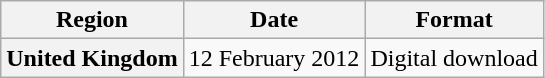<table class="wikitable plainrowheaders">
<tr>
<th scope="col">Region</th>
<th scope="col">Date</th>
<th scope="col">Format</th>
</tr>
<tr>
<th scope="row">United Kingdom</th>
<td>12 February 2012</td>
<td>Digital download</td>
</tr>
</table>
